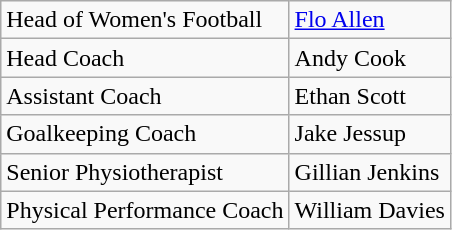<table class="wikitable">
<tr>
<td>Head of Women's Football</td>
<td><a href='#'>Flo Allen</a></td>
</tr>
<tr>
<td>Head Coach</td>
<td>Andy Cook</td>
</tr>
<tr>
<td>Assistant Coach</td>
<td>Ethan Scott</td>
</tr>
<tr>
<td>Goalkeeping Coach</td>
<td>Jake Jessup</td>
</tr>
<tr>
<td>Senior Physiotherapist</td>
<td>Gillian Jenkins</td>
</tr>
<tr>
<td>Physical Performance Coach</td>
<td>William Davies</td>
</tr>
</table>
